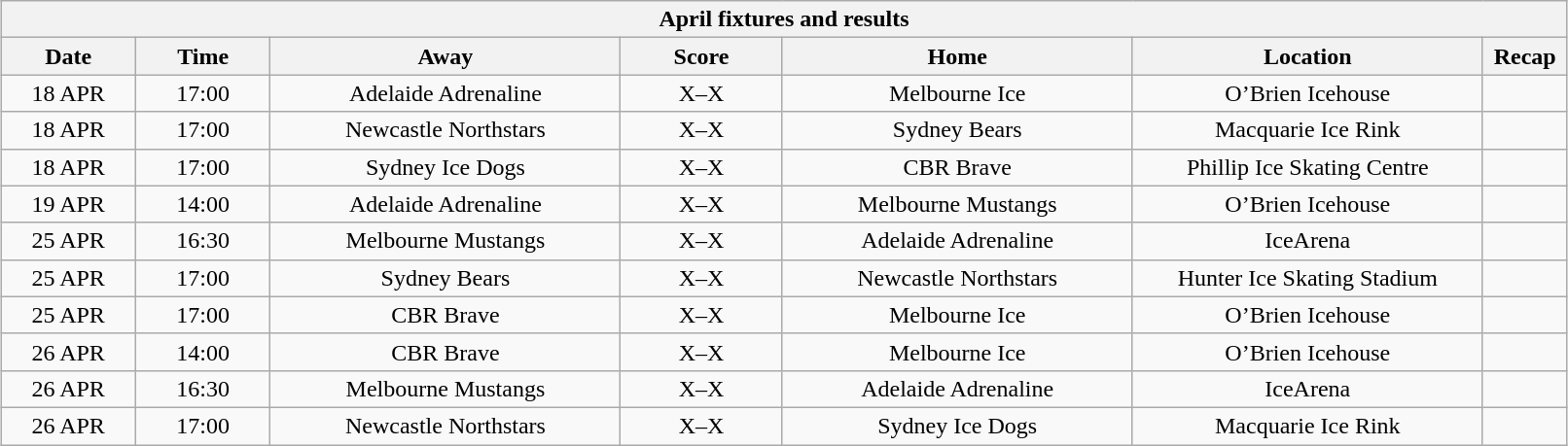<table class="wikitable collapsible" width="85%" style="margin: 1em auto 1em auto">
<tr>
<th colspan="7">April fixtures and results</th>
</tr>
<tr>
<th width="5%">Date</th>
<th width="5%">Time</th>
<th width="13%">Away</th>
<th width="6%">Score</th>
<th width="13%">Home</th>
<th width="13%">Location</th>
<th width="1%">Recap</th>
</tr>
<tr align="center">
<td>18 APR</td>
<td>17:00</td>
<td>Adelaide Adrenaline</td>
<td>X–X</td>
<td>Melbourne Ice</td>
<td>O’Brien Icehouse</td>
<td></td>
</tr>
<tr align="center">
<td>18 APR</td>
<td>17:00</td>
<td>Newcastle Northstars</td>
<td>X–X</td>
<td>Sydney Bears</td>
<td>Macquarie Ice Rink</td>
<td></td>
</tr>
<tr align="center">
<td>18 APR</td>
<td>17:00</td>
<td>Sydney Ice Dogs</td>
<td>X–X</td>
<td>CBR Brave</td>
<td>Phillip Ice Skating Centre</td>
<td></td>
</tr>
<tr align="center">
<td>19 APR</td>
<td>14:00</td>
<td>Adelaide Adrenaline</td>
<td>X–X</td>
<td>Melbourne Mustangs</td>
<td>O’Brien Icehouse</td>
<td></td>
</tr>
<tr align="center">
<td>25 APR</td>
<td>16:30</td>
<td>Melbourne Mustangs</td>
<td>X–X</td>
<td>Adelaide Adrenaline</td>
<td>IceArena</td>
<td></td>
</tr>
<tr align="center">
<td>25 APR</td>
<td>17:00</td>
<td>Sydney Bears</td>
<td>X–X</td>
<td>Newcastle Northstars</td>
<td>Hunter Ice Skating Stadium</td>
<td></td>
</tr>
<tr align="center">
<td>25 APR</td>
<td>17:00</td>
<td>CBR Brave</td>
<td>X–X</td>
<td>Melbourne Ice</td>
<td>O’Brien Icehouse</td>
<td></td>
</tr>
<tr align="center">
<td>26 APR</td>
<td>14:00</td>
<td>CBR Brave</td>
<td>X–X</td>
<td>Melbourne Ice</td>
<td>O’Brien Icehouse</td>
<td></td>
</tr>
<tr align="center">
<td>26 APR</td>
<td>16:30</td>
<td>Melbourne Mustangs</td>
<td>X–X</td>
<td>Adelaide Adrenaline</td>
<td>IceArena</td>
<td></td>
</tr>
<tr align="center">
<td>26 APR</td>
<td>17:00</td>
<td>Newcastle Northstars</td>
<td>X–X</td>
<td>Sydney Ice Dogs</td>
<td>Macquarie Ice Rink</td>
<td></td>
</tr>
</table>
